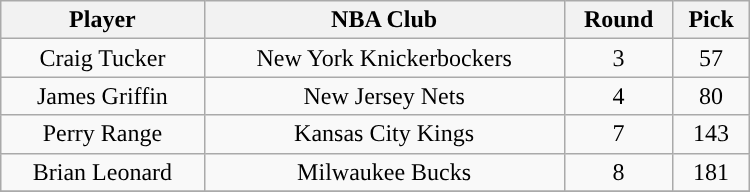<table class="wikitable" width="500">
<tr>
<th>Player</th>
<th>NBA Club</th>
<th>Round</th>
<th>Pick</th>
</tr>
<tr align="center" bgcolor="">
<td>Craig Tucker</td>
<td>New York Knickerbockers</td>
<td>3</td>
<td>57</td>
</tr>
<tr align="center" bgcolor="">
<td>James Griffin</td>
<td>New Jersey Nets</td>
<td>4</td>
<td>80</td>
</tr>
<tr align="center" bgcolor="">
<td>Perry Range</td>
<td>Kansas City Kings</td>
<td>7</td>
<td>143</td>
</tr>
<tr align="center" bgcolor="">
<td>Brian Leonard</td>
<td>Milwaukee Bucks</td>
<td>8</td>
<td>181</td>
</tr>
<tr align="center" bgcolor="">
</tr>
</table>
